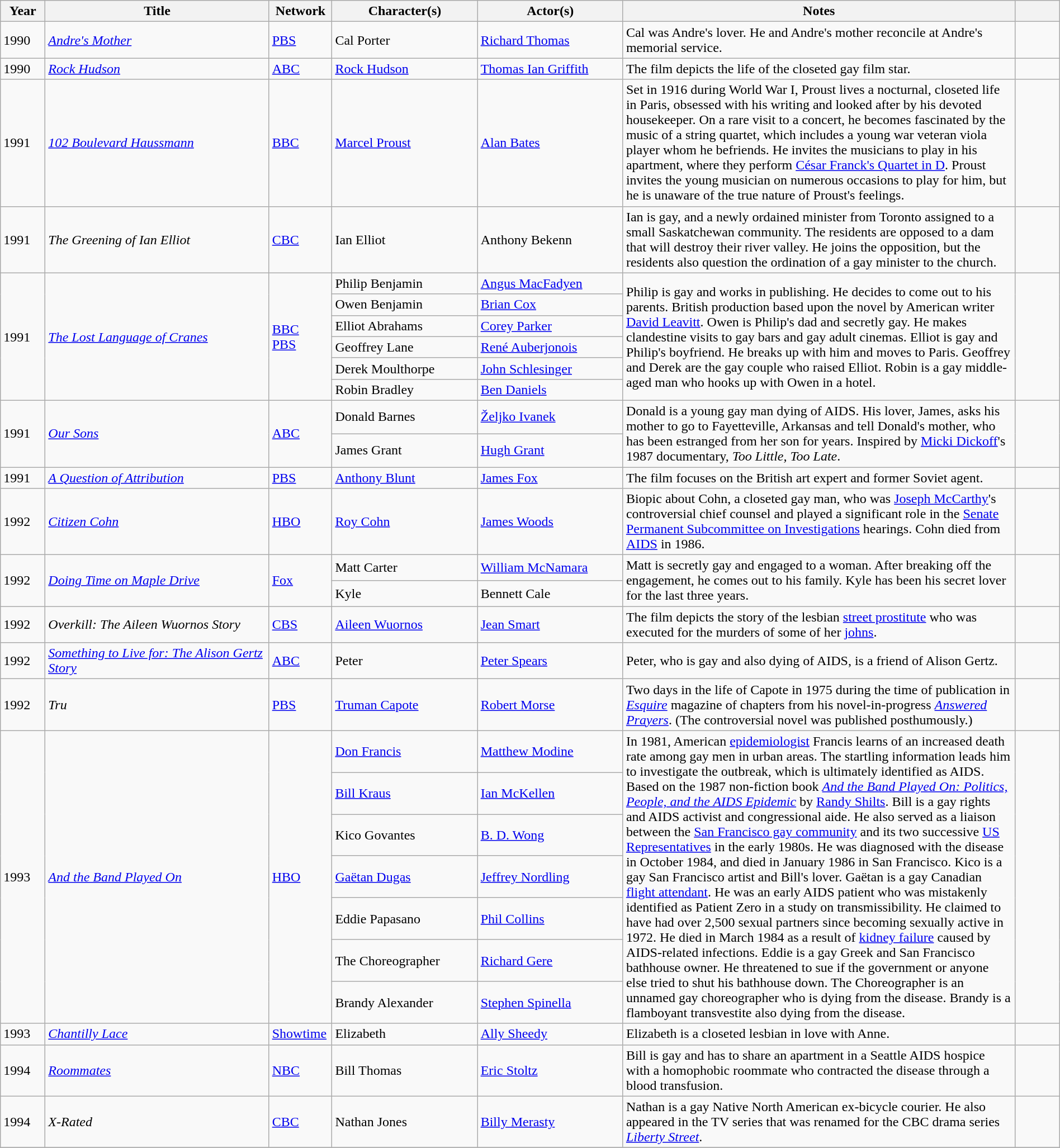<table class="wikitable sortable" style="width: 100%">
<tr>
<th style="width:4%;">Year</th>
<th style="width:20%;">Title</th>
<th style="width:4%;">Network</th>
<th style="width:13%;">Character(s)</th>
<th style="width:13%;">Actor(s)</th>
<th style="width:35%;">Notes</th>
<th style="width:4%;" class="unsortable"></th>
</tr>
<tr>
<td>1990</td>
<td><em><a href='#'>Andre's Mother</a></em></td>
<td><a href='#'>PBS</a></td>
<td>Cal Porter</td>
<td><a href='#'>Richard Thomas</a></td>
<td>Cal was Andre's lover. He and Andre's mother reconcile at Andre's memorial service.</td>
<td></td>
</tr>
<tr>
<td>1990</td>
<td><em><a href='#'>Rock Hudson</a></em></td>
<td><a href='#'>ABC</a></td>
<td><a href='#'>Rock Hudson</a></td>
<td><a href='#'>Thomas Ian Griffith</a></td>
<td>The film depicts the life of the closeted gay film star.</td>
<td></td>
</tr>
<tr>
<td>1991</td>
<td><em><a href='#'>102 Boulevard Haussmann</a></em></td>
<td><a href='#'>BBC</a></td>
<td><a href='#'>Marcel Proust</a></td>
<td><a href='#'>Alan Bates</a></td>
<td>Set in 1916 during World War I, Proust lives a nocturnal, closeted life in Paris, obsessed with his writing and looked after by his devoted housekeeper. On a rare visit to a concert, he becomes fascinated by the music of a string quartet, which includes a young war veteran viola player whom he befriends. He invites the musicians to play in his apartment, where they perform <a href='#'>César Franck's Quartet in D</a>. Proust invites the young musician on numerous occasions to play for him, but he is unaware of the true nature of Proust's feelings.</td>
<td></td>
</tr>
<tr>
<td>1991</td>
<td><em>The Greening of Ian Elliot</em></td>
<td><a href='#'>CBC</a></td>
<td>Ian Elliot</td>
<td>Anthony Bekenn</td>
<td>Ian is gay, and a newly ordained minister from Toronto assigned to a small Saskatchewan community. The residents are opposed to a dam that will destroy their river valley. He joins the opposition, but the residents also question the ordination of a gay minister to the church.</td>
<td></td>
</tr>
<tr>
<td rowspan="6">1991</td>
<td rowspan="6"><em><a href='#'>The Lost Language of Cranes</a></em></td>
<td rowspan="6"><a href='#'>BBC</a> <br> <a href='#'>PBS</a></td>
<td>Philip Benjamin</td>
<td><a href='#'>Angus MacFadyen</a></td>
<td rowspan="6">Philip is gay and works in publishing. He decides to come out to his parents. British production based upon the novel by American writer <a href='#'>David Leavitt</a>.  Owen is Philip's dad and secretly gay. He makes clandestine visits to gay bars and gay adult cinemas.  Elliot  is gay and Philip's boyfriend. He breaks up with him and moves to Paris.  Geoffrey and Derek are the gay couple who raised Elliot.  Robin is a gay middle-aged man who hooks up with Owen in a hotel.</td>
<td rowspan="6"></td>
</tr>
<tr>
<td>Owen Benjamin</td>
<td><a href='#'>Brian Cox</a></td>
</tr>
<tr>
<td>Elliot Abrahams</td>
<td><a href='#'>Corey Parker</a></td>
</tr>
<tr>
<td>Geoffrey Lane</td>
<td><a href='#'>René Auberjonois</a></td>
</tr>
<tr>
<td>Derek Moulthorpe</td>
<td><a href='#'>John Schlesinger</a></td>
</tr>
<tr>
<td>Robin Bradley</td>
<td><a href='#'>Ben Daniels</a></td>
</tr>
<tr>
<td rowspan="2">1991</td>
<td rowspan="2"><em><a href='#'>Our Sons</a></em></td>
<td rowspan="2"><a href='#'>ABC</a></td>
<td>Donald Barnes</td>
<td><a href='#'>Željko Ivanek</a></td>
<td rowspan="2">Donald is a young gay man dying of AIDS. His lover, James, asks his mother to go to Fayetteville, Arkansas and tell Donald's mother, who has been estranged from her son for years.  Inspired by <a href='#'>Micki Dickoff</a>'s 1987 documentary, <em>Too Little, Too Late</em>.</td>
<td rowspan="2"></td>
</tr>
<tr>
<td>James Grant</td>
<td><a href='#'>Hugh Grant</a></td>
</tr>
<tr>
<td>1991</td>
<td><em><a href='#'>A Question of Attribution</a></em></td>
<td><a href='#'>PBS</a></td>
<td><a href='#'>Anthony Blunt</a></td>
<td><a href='#'>James Fox</a></td>
<td>The film focuses on the British art expert and former Soviet agent.</td>
<td></td>
</tr>
<tr>
<td>1992</td>
<td><em><a href='#'>Citizen Cohn</a></em></td>
<td><a href='#'>HBO</a></td>
<td><a href='#'>Roy Cohn</a></td>
<td><a href='#'>James Woods</a></td>
<td>Biopic about Cohn, a closeted gay man, who was <a href='#'>Joseph McCarthy</a>'s controversial chief counsel and played a significant role in the <a href='#'>Senate Permanent Subcommittee on Investigations</a> hearings. Cohn died from <a href='#'>AIDS</a> in 1986.</td>
<td></td>
</tr>
<tr>
<td rowspan="2">1992</td>
<td rowspan="2"><em><a href='#'>Doing Time on Maple Drive</a></em></td>
<td rowspan="2"><a href='#'>Fox</a></td>
<td>Matt Carter</td>
<td><a href='#'>William McNamara</a></td>
<td rowspan="2">Matt is secretly gay and engaged to a woman. After breaking off the engagement, he comes out to his family. Kyle has been his secret lover for the last three years.</td>
<td rowspan="2"></td>
</tr>
<tr>
<td>Kyle</td>
<td>Bennett Cale</td>
</tr>
<tr>
<td>1992</td>
<td><em>Overkill: The Aileen Wuornos Story</em></td>
<td><a href='#'>CBS</a></td>
<td><a href='#'>Aileen Wuornos</a></td>
<td><a href='#'>Jean Smart</a></td>
<td>The film depicts the story of the lesbian <a href='#'>street prostitute</a> who was executed for the murders of some of her <a href='#'>johns</a>.</td>
<td></td>
</tr>
<tr>
<td>1992</td>
<td><em><a href='#'>Something to Live for: The Alison Gertz Story</a></em></td>
<td><a href='#'>ABC</a></td>
<td>Peter</td>
<td><a href='#'>Peter Spears</a></td>
<td>Peter, who is gay and also dying of AIDS, is a friend of Alison Gertz.</td>
<td></td>
</tr>
<tr>
<td>1992</td>
<td><em>Tru</em></td>
<td><a href='#'>PBS</a></td>
<td><a href='#'>Truman Capote</a></td>
<td><a href='#'>Robert Morse</a></td>
<td>Two days in the life of Capote in 1975 during the time of publication in <em><a href='#'>Esquire</a></em> magazine of chapters from his novel-in-progress <em><a href='#'>Answered Prayers</a></em>.  (The controversial novel was published posthumously.)</td>
<td></td>
</tr>
<tr>
<td rowspan="7">1993</td>
<td rowspan="7"><em><a href='#'>And the Band Played On</a></em></td>
<td rowspan="7"><a href='#'>HBO</a></td>
<td><a href='#'>Don Francis</a></td>
<td><a href='#'>Matthew Modine</a></td>
<td rowspan="7">In 1981, American <a href='#'>epidemiologist</a> Francis learns of an increased death rate among gay men in urban areas. The startling information leads him to investigate the outbreak, which is ultimately identified as AIDS. Based on the 1987 non-fiction book <em><a href='#'>And the Band Played On: Politics, People, and the AIDS Epidemic</a></em> by <a href='#'>Randy Shilts</a>.  Bill is a gay rights and AIDS activist and congressional aide. He also served as a liaison between the <a href='#'>San Francisco gay community</a> and its two successive <a href='#'>US Representatives</a> in the early 1980s. He was diagnosed with the disease in October 1984, and died in January 1986 in San Francisco.  Kico is a gay San Francisco artist and Bill's lover.  Gaëtan is a gay Canadian <a href='#'>flight attendant</a>. He was an early AIDS patient who was mistakenly identified as Patient Zero in a study on transmissibility. He claimed to have had over 2,500 sexual partners since becoming sexually active in 1972. He died in March 1984 as a result of <a href='#'>kidney failure</a> caused by AIDS-related infections.  Eddie is a gay Greek and San Francisco bathhouse owner. He threatened to sue if the government or anyone else tried to shut his bathhouse down.  The Choreographer is an unnamed gay choreographer who is dying from the disease.  Brandy is a flamboyant transvestite also dying from the disease.</td>
<td rowspan="7">    </td>
</tr>
<tr>
<td><a href='#'>Bill Kraus</a></td>
<td><a href='#'>Ian McKellen</a></td>
</tr>
<tr>
<td>Kico Govantes</td>
<td><a href='#'>B. D. Wong</a></td>
</tr>
<tr>
<td><a href='#'>Gaëtan Dugas</a></td>
<td><a href='#'>Jeffrey Nordling</a></td>
</tr>
<tr>
<td>Eddie Papasano</td>
<td><a href='#'>Phil Collins</a></td>
</tr>
<tr>
<td>The Choreographer</td>
<td><a href='#'>Richard Gere</a></td>
</tr>
<tr>
<td>Brandy Alexander</td>
<td><a href='#'>Stephen Spinella</a></td>
</tr>
<tr>
<td>1993</td>
<td><em><a href='#'>Chantilly Lace</a></em></td>
<td><a href='#'>Showtime</a></td>
<td>Elizabeth</td>
<td><a href='#'>Ally Sheedy</a></td>
<td>Elizabeth is a closeted lesbian in love with Anne.</td>
<td></td>
</tr>
<tr>
<td>1994</td>
<td><em><a href='#'>Roommates</a></em></td>
<td><a href='#'>NBC</a></td>
<td>Bill Thomas</td>
<td><a href='#'>Eric Stoltz</a></td>
<td>Bill is gay and has to share an apartment in a Seattle AIDS hospice with a homophobic roommate who contracted the disease through a blood transfusion.</td>
<td></td>
</tr>
<tr>
<td>1994</td>
<td><em>X-Rated</em></td>
<td><a href='#'>CBC</a></td>
<td>Nathan Jones</td>
<td><a href='#'>Billy Merasty</a></td>
<td>Nathan is a gay Native North American ex-bicycle courier. He also appeared in the TV series that was renamed for the CBC drama series <em><a href='#'>Liberty Street</a></em>.</td>
<td></td>
</tr>
<tr>
</tr>
</table>
